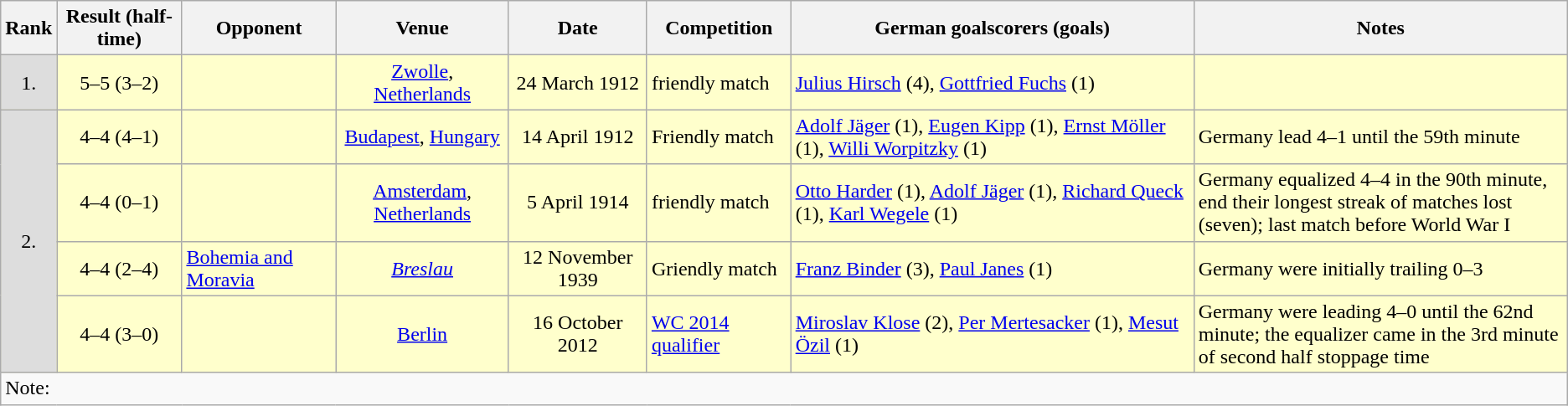<table class="wikitable" style="text-align:center;">
<tr>
<th>Rank</th>
<th>Result (half-time)</th>
<th>Opponent</th>
<th>Venue</th>
<th>Date</th>
<th>Competition</th>
<th>German goalscorers (goals)</th>
<th style="width:290px">Notes</th>
</tr>
<tr style="background:#FFFFCC">
<td style="background:#DDDDDD;">1.</td>
<td>5–5 (3–2)</td>
<td style="text-align:left"></td>
<td><a href='#'>Zwolle</a>, <a href='#'>Netherlands</a></td>
<td>24 March 1912</td>
<td style="text-align:left">friendly match</td>
<td style="text-align:left"><a href='#'>Julius Hirsch</a> (4), <a href='#'>Gottfried Fuchs</a> (1)</td>
<td></td>
</tr>
<tr style="background:#FFFFCC">
<td rowspan="4" style="background:#DDDDDD;">2.</td>
<td>4–4 (4–1)</td>
<td style="text-align:left"></td>
<td><a href='#'>Budapest</a>, <a href='#'>Hungary</a></td>
<td>14 April 1912</td>
<td style="text-align:left">Friendly match</td>
<td style="text-align:left"><a href='#'>Adolf Jäger</a> (1), <a href='#'>Eugen Kipp</a> (1), <a href='#'>Ernst Möller</a> (1), <a href='#'>Willi Worpitzky</a> (1)</td>
<td style="text-align:left">Germany lead 4–1 until the 59th minute</td>
</tr>
<tr style="background:#FFFFCC">
<td>4–4 (0–1)</td>
<td style="text-align:left"></td>
<td><a href='#'>Amsterdam</a>, <a href='#'>Netherlands</a></td>
<td>5 April 1914</td>
<td style="text-align:left">friendly match</td>
<td style="text-align:left"><a href='#'>Otto Harder</a> (1), <a href='#'>Adolf Jäger</a> (1), <a href='#'>Richard Queck</a> (1), <a href='#'>Karl Wegele</a> (1)</td>
<td style="text-align:left">Germany equalized 4–4 in the 90th minute, end their longest streak of matches lost (seven); last match before World War I</td>
</tr>
<tr style="background:#FFFFCC">
<td>4–4 (2–4)</td>
<td style="text-align:left"> <a href='#'>Bohemia and Moravia</a></td>
<td><a href='#'><em>Breslau</em></a></td>
<td>12 November 1939</td>
<td style="text-align:left">Griendly match</td>
<td style="text-align:left"><a href='#'>Franz Binder</a>  (3), <a href='#'>Paul Janes</a> (1)</td>
<td style="text-align:left">Germany were initially trailing 0–3</td>
</tr>
<tr style="background:#FFFFCC">
<td>4–4 (3–0)</td>
<td style="text-align:left"></td>
<td><a href='#'>Berlin</a></td>
<td>16 October 2012</td>
<td style="text-align:left"><a href='#'>WC 2014 qualifier</a></td>
<td style="text-align:left"><a href='#'>Miroslav Klose</a> (2), <a href='#'>Per Mertesacker</a> (1), <a href='#'>Mesut Özil</a> (1)</td>
<td style="text-align:left">Germany were leading 4–0 until the 62nd minute; the equalizer came in the 3rd minute of second half stoppage time</td>
</tr>
<tr>
<td colspan="9" style="text-align:left">Note:<br></td>
</tr>
</table>
